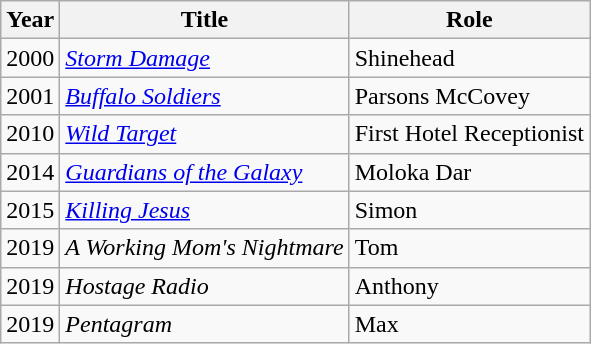<table class="wikitable sortable">
<tr>
<th>Year</th>
<th>Title</th>
<th>Role</th>
</tr>
<tr>
<td>2000</td>
<td><em><a href='#'>Storm Damage</a></em></td>
<td>Shinehead</td>
</tr>
<tr>
<td>2001</td>
<td><em><a href='#'>Buffalo Soldiers</a></em></td>
<td>Parsons McCovey</td>
</tr>
<tr>
<td>2010</td>
<td><em><a href='#'>Wild Target</a></em></td>
<td>First Hotel Receptionist</td>
</tr>
<tr>
<td>2014</td>
<td><em><a href='#'>Guardians of the Galaxy</a></em></td>
<td>Moloka Dar</td>
</tr>
<tr>
<td>2015</td>
<td><em><a href='#'>Killing Jesus</a></em></td>
<td>Simon</td>
</tr>
<tr>
<td>2019</td>
<td><em>A Working Mom's Nightmare</em></td>
<td>Tom</td>
</tr>
<tr>
<td>2019</td>
<td><em>Hostage Radio</em></td>
<td>Anthony</td>
</tr>
<tr>
<td>2019</td>
<td><em>Pentagram</em></td>
<td>Max</td>
</tr>
</table>
